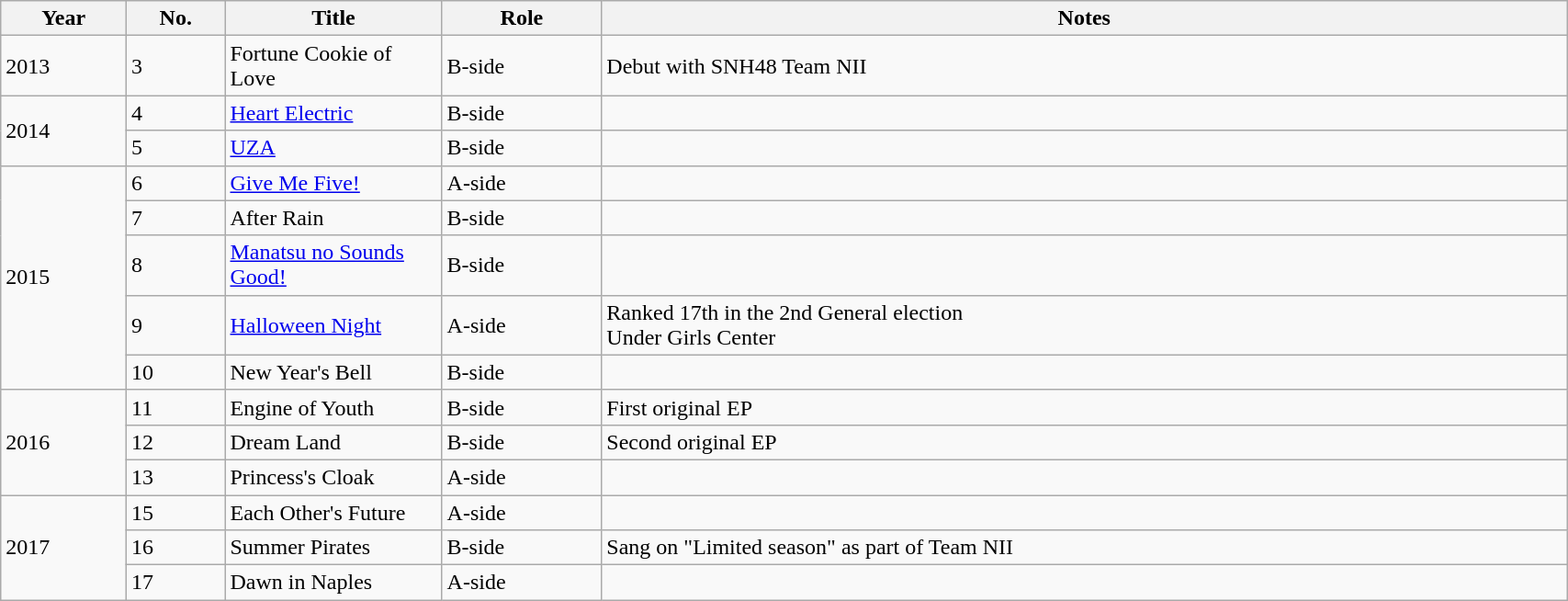<table class="wikitable sortable" style="width:90%;">
<tr>
<th>Year</th>
<th data-sort-type="number">No.</th>
<th style="width:150px;">Title</th>
<th>Role</th>
<th class="unsortable">Notes</th>
</tr>
<tr>
<td>2013</td>
<td>3</td>
<td>Fortune Cookie of Love</td>
<td>B-side</td>
<td>Debut with SNH48 Team NII</td>
</tr>
<tr>
<td rowspan="2">2014</td>
<td>4</td>
<td><a href='#'>Heart Electric</a></td>
<td>B-side</td>
<td></td>
</tr>
<tr>
<td>5</td>
<td><a href='#'>UZA</a></td>
<td>B-side</td>
<td></td>
</tr>
<tr>
<td rowspan="5">2015</td>
<td>6</td>
<td><a href='#'>Give Me Five!</a></td>
<td>A-side</td>
<td></td>
</tr>
<tr>
<td>7</td>
<td>After Rain</td>
<td>B-side</td>
<td></td>
</tr>
<tr>
<td>8</td>
<td><a href='#'>Manatsu no Sounds Good!</a></td>
<td>B-side</td>
<td></td>
</tr>
<tr>
<td>9</td>
<td><a href='#'>Halloween Night</a></td>
<td>A-side</td>
<td>Ranked 17th in the 2nd General election <br> Under Girls Center</td>
</tr>
<tr>
<td>10</td>
<td>New Year's Bell</td>
<td>B-side</td>
<td></td>
</tr>
<tr>
<td rowspan="3">2016</td>
<td>11</td>
<td>Engine of Youth</td>
<td>B-side</td>
<td>First original EP</td>
</tr>
<tr>
<td>12</td>
<td>Dream Land</td>
<td>B-side</td>
<td>Second original EP</td>
</tr>
<tr>
<td>13</td>
<td>Princess's Cloak</td>
<td>A-side</td>
<td></td>
</tr>
<tr>
<td rowspan="3">2017</td>
<td>15</td>
<td>Each Other's Future</td>
<td>A-side</td>
<td></td>
</tr>
<tr>
<td>16</td>
<td>Summer Pirates</td>
<td>B-side</td>
<td>Sang on "Limited season" as part of Team NII</td>
</tr>
<tr>
<td>17</td>
<td>Dawn in Naples</td>
<td>A-side</td>
<td></td>
</tr>
</table>
